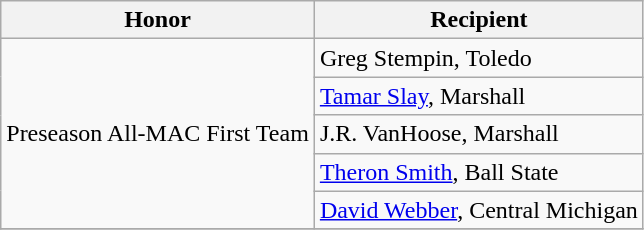<table class="wikitable" border="1">
<tr>
<th>Honor</th>
<th>Recipient</th>
</tr>
<tr>
<td rowspan=5 valign=middle>Preseason All-MAC First Team</td>
<td>Greg Stempin, Toledo</td>
</tr>
<tr>
<td><a href='#'>Tamar Slay</a>, Marshall</td>
</tr>
<tr>
<td>J.R. VanHoose, Marshall</td>
</tr>
<tr>
<td><a href='#'>Theron Smith</a>, Ball State</td>
</tr>
<tr>
<td><a href='#'>David Webber</a>, Central Michigan</td>
</tr>
<tr>
</tr>
</table>
